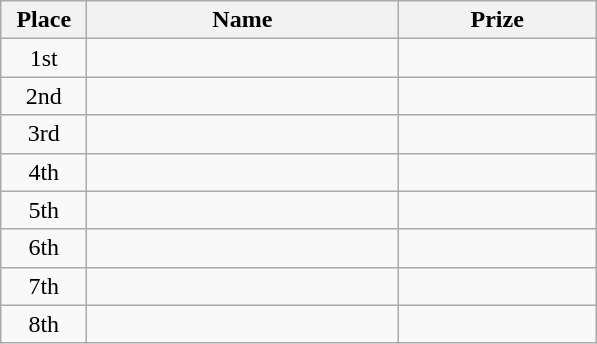<table class="wikitable">
<tr>
<th width="50">Place</th>
<th width="200">Name</th>
<th width="125">Prize</th>
</tr>
<tr>
<td align = "center">1st</td>
<td align = "center"></td>
<td align = "center"></td>
</tr>
<tr>
<td align = "center">2nd</td>
<td align = "center"></td>
<td align = "center"></td>
</tr>
<tr>
<td align = "center">3rd</td>
<td align = "center"></td>
<td align = "center"></td>
</tr>
<tr>
<td align = "center">4th</td>
<td align = "center"></td>
<td align = "center"></td>
</tr>
<tr>
<td align = "center">5th</td>
<td align = "center"></td>
<td align = "center"></td>
</tr>
<tr>
<td align = "center">6th</td>
<td align = "center"></td>
<td align = "center"></td>
</tr>
<tr>
<td align = "center">7th</td>
<td align = "center"></td>
<td align = "center"></td>
</tr>
<tr>
<td align = "center">8th</td>
<td align = "center"></td>
<td align = "center"></td>
</tr>
</table>
